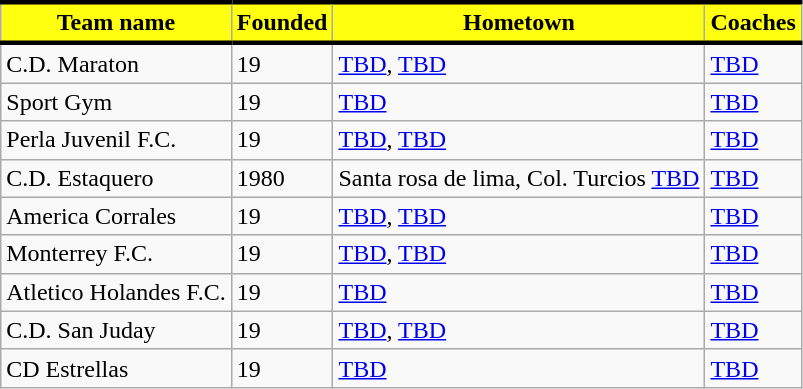<table class="wikitable">
<tr>
<th style="background:#FFFF10; color:black; border-top:black 3px solid; border-bottom:black 3px solid;">Team name</th>
<th style="background:#FFFF10; color:black; border-top:black 3px solid; border-bottom:black 3px solid;">Founded</th>
<th style="background:#FFFF10; color:black; border-top:black 3px solid; border-bottom:black 3px solid;">Hometown</th>
<th style="background:#FFFF10; color:black; border-top:black 3px solid; border-bottom:black 3px solid;">Coaches</th>
</tr>
<tr>
<td>C.D. Maraton</td>
<td>19</td>
<td> <a href='#'>TBD</a>, <a href='#'>TBD</a></td>
<td> <a href='#'>TBD</a></td>
</tr>
<tr>
<td>Sport Gym</td>
<td>19</td>
<td> <a href='#'>TBD</a></td>
<td> <a href='#'>TBD</a></td>
</tr>
<tr>
<td>Perla Juvenil F.C.</td>
<td>19</td>
<td> <a href='#'>TBD</a>, <a href='#'>TBD</a></td>
<td> <a href='#'>TBD</a></td>
</tr>
<tr>
<td>C.D. Estaquero</td>
<td>1980</td>
<td>Santa rosa de lima, Col. Turcios <a href='#'>TBD</a></td>
<td><a href='#'>TBD</a></td>
</tr>
<tr>
<td>America Corrales</td>
<td>19</td>
<td> <a href='#'>TBD</a>, <a href='#'>TBD</a></td>
<td> <a href='#'>TBD</a></td>
</tr>
<tr>
<td>Monterrey F.C.</td>
<td>19</td>
<td> <a href='#'>TBD</a>, <a href='#'>TBD</a></td>
<td> <a href='#'>TBD</a></td>
</tr>
<tr>
<td>Atletico Holandes F.C.</td>
<td>19</td>
<td> <a href='#'>TBD</a></td>
<td> <a href='#'>TBD</a></td>
</tr>
<tr>
<td>C.D. San Juday</td>
<td>19</td>
<td> <a href='#'>TBD</a>, <a href='#'>TBD</a></td>
<td> <a href='#'>TBD</a></td>
</tr>
<tr>
<td>CD Estrellas</td>
<td>19</td>
<td> <a href='#'>TBD</a></td>
<td> <a href='#'>TBD</a></td>
</tr>
</table>
